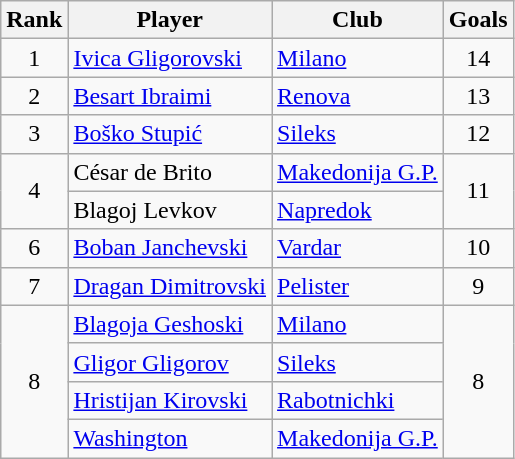<table class="wikitable" style="text-align:center">
<tr>
<th>Rank</th>
<th>Player</th>
<th>Club</th>
<th>Goals</th>
</tr>
<tr>
<td>1</td>
<td align="left"> <a href='#'>Ivica Gligorovski</a></td>
<td align="left"><a href='#'>Milano</a></td>
<td>14</td>
</tr>
<tr>
<td>2</td>
<td align="left"> <a href='#'>Besart Ibraimi</a></td>
<td align="left"><a href='#'>Renova</a></td>
<td>13</td>
</tr>
<tr>
<td>3</td>
<td align="left"> <a href='#'>Boško Stupić</a></td>
<td align="left"><a href='#'>Sileks</a></td>
<td>12</td>
</tr>
<tr>
<td rowspan="2">4</td>
<td align="left"> César de Brito</td>
<td align="left"><a href='#'>Makedonija G.P.</a></td>
<td rowspan="2">11</td>
</tr>
<tr>
<td align="left"> Blagoj Levkov</td>
<td align="left"><a href='#'>Napredok</a></td>
</tr>
<tr>
<td>6</td>
<td align="left"> <a href='#'>Boban Janchevski</a></td>
<td align="left"><a href='#'>Vardar</a></td>
<td>10</td>
</tr>
<tr>
<td>7</td>
<td align="left"> <a href='#'>Dragan Dimitrovski</a></td>
<td align="left"><a href='#'>Pelister</a></td>
<td>9</td>
</tr>
<tr>
<td rowspan="4">8</td>
<td align="left"> <a href='#'>Blagoja Geshoski</a></td>
<td align="left"><a href='#'>Milano</a></td>
<td rowspan="4">8</td>
</tr>
<tr>
<td align="left"> <a href='#'>Gligor Gligorov</a></td>
<td align="left"><a href='#'>Sileks</a></td>
</tr>
<tr>
<td align="left"> <a href='#'>Hristijan Kirovski</a></td>
<td align="left"><a href='#'>Rabotnichki</a></td>
</tr>
<tr>
<td align="left"> <a href='#'>Washington</a></td>
<td align="left"><a href='#'>Makedonija G.P.</a></td>
</tr>
</table>
